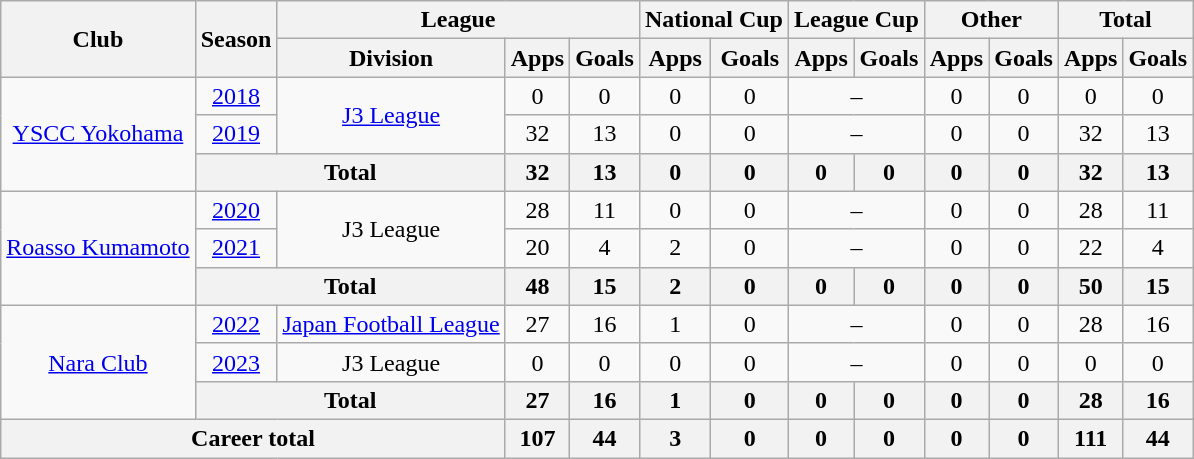<table class="wikitable" style="text-align: center">
<tr>
<th rowspan="2">Club</th>
<th rowspan="2">Season</th>
<th colspan="3">League</th>
<th colspan="2">National Cup</th>
<th colspan="2">League Cup</th>
<th colspan="2">Other</th>
<th colspan="2">Total</th>
</tr>
<tr>
<th>Division</th>
<th>Apps</th>
<th>Goals</th>
<th>Apps</th>
<th>Goals</th>
<th>Apps</th>
<th>Goals</th>
<th>Apps</th>
<th>Goals</th>
<th>Apps</th>
<th>Goals</th>
</tr>
<tr>
<td rowspan="3"><a href='#'>YSCC Yokohama</a></td>
<td><a href='#'>2018</a></td>
<td rowspan="2"><a href='#'>J3 League</a></td>
<td>0</td>
<td>0</td>
<td>0</td>
<td>0</td>
<td colspan="2">–</td>
<td>0</td>
<td>0</td>
<td>0</td>
<td>0</td>
</tr>
<tr>
<td><a href='#'>2019</a></td>
<td>32</td>
<td>13</td>
<td>0</td>
<td>0</td>
<td colspan="2">–</td>
<td>0</td>
<td>0</td>
<td>32</td>
<td>13</td>
</tr>
<tr>
<th colspan=2>Total</th>
<th>32</th>
<th>13</th>
<th>0</th>
<th>0</th>
<th>0</th>
<th>0</th>
<th>0</th>
<th>0</th>
<th>32</th>
<th>13</th>
</tr>
<tr>
<td rowspan="3"><a href='#'>Roasso Kumamoto</a></td>
<td><a href='#'>2020</a></td>
<td rowspan="2">J3 League</td>
<td>28</td>
<td>11</td>
<td>0</td>
<td>0</td>
<td colspan="2">–</td>
<td>0</td>
<td>0</td>
<td>28</td>
<td>11</td>
</tr>
<tr>
<td><a href='#'>2021</a></td>
<td>20</td>
<td>4</td>
<td>2</td>
<td>0</td>
<td colspan="2">–</td>
<td>0</td>
<td>0</td>
<td>22</td>
<td>4</td>
</tr>
<tr>
<th colspan=2>Total</th>
<th>48</th>
<th>15</th>
<th>2</th>
<th>0</th>
<th>0</th>
<th>0</th>
<th>0</th>
<th>0</th>
<th>50</th>
<th>15</th>
</tr>
<tr>
<td rowspan="3"><a href='#'>Nara Club</a></td>
<td><a href='#'>2022</a></td>
<td><a href='#'>Japan Football League</a></td>
<td>27</td>
<td>16</td>
<td>1</td>
<td>0</td>
<td colspan="2">–</td>
<td>0</td>
<td>0</td>
<td>28</td>
<td>16</td>
</tr>
<tr>
<td><a href='#'>2023</a></td>
<td>J3 League</td>
<td>0</td>
<td>0</td>
<td>0</td>
<td>0</td>
<td colspan="2">–</td>
<td>0</td>
<td>0</td>
<td>0</td>
<td>0</td>
</tr>
<tr>
<th colspan=2>Total</th>
<th>27</th>
<th>16</th>
<th>1</th>
<th>0</th>
<th>0</th>
<th>0</th>
<th>0</th>
<th>0</th>
<th>28</th>
<th>16</th>
</tr>
<tr>
<th colspan=3>Career total</th>
<th>107</th>
<th>44</th>
<th>3</th>
<th>0</th>
<th>0</th>
<th>0</th>
<th>0</th>
<th>0</th>
<th>111</th>
<th>44</th>
</tr>
</table>
